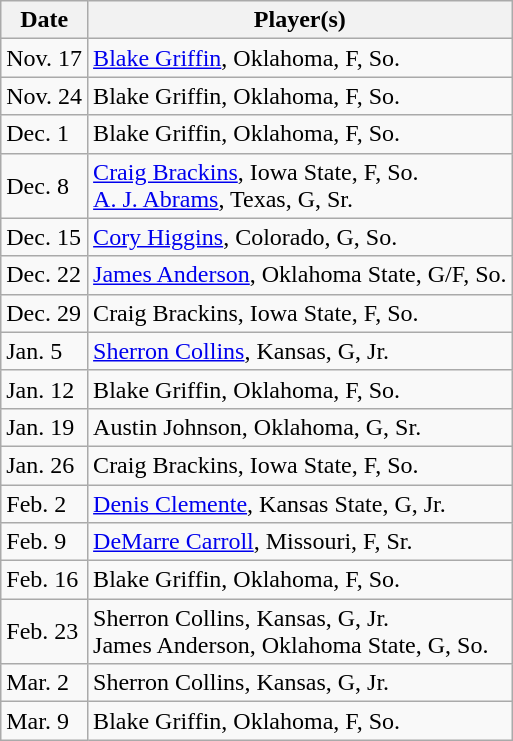<table class="wikitable">
<tr>
<th>Date</th>
<th>Player(s)</th>
</tr>
<tr>
<td>Nov. 17</td>
<td><a href='#'>Blake Griffin</a>, Oklahoma, F, So.</td>
</tr>
<tr>
<td>Nov. 24</td>
<td>Blake Griffin, Oklahoma, F, So.</td>
</tr>
<tr>
<td>Dec. 1</td>
<td>Blake Griffin, Oklahoma, F, So.</td>
</tr>
<tr>
<td>Dec. 8</td>
<td><a href='#'>Craig Brackins</a>, Iowa State, F, So.<br><a href='#'>A. J. Abrams</a>, Texas, G, Sr.</td>
</tr>
<tr>
<td>Dec. 15</td>
<td><a href='#'>Cory Higgins</a>, Colorado, G, So.</td>
</tr>
<tr>
<td>Dec. 22</td>
<td><a href='#'>James Anderson</a>, Oklahoma State, G/F, So.</td>
</tr>
<tr>
<td>Dec. 29</td>
<td>Craig Brackins, Iowa State, F, So.</td>
</tr>
<tr>
<td>Jan. 5</td>
<td><a href='#'>Sherron Collins</a>, Kansas, G, Jr.</td>
</tr>
<tr>
<td>Jan. 12</td>
<td>Blake Griffin, Oklahoma, F, So.</td>
</tr>
<tr>
<td>Jan. 19</td>
<td>Austin Johnson, Oklahoma, G, Sr.</td>
</tr>
<tr>
<td>Jan. 26</td>
<td>Craig Brackins, Iowa State, F, So.</td>
</tr>
<tr>
<td>Feb. 2</td>
<td><a href='#'>Denis Clemente</a>, Kansas State, G, Jr.</td>
</tr>
<tr>
<td>Feb. 9</td>
<td><a href='#'>DeMarre Carroll</a>, Missouri, F, Sr.</td>
</tr>
<tr>
<td>Feb. 16</td>
<td>Blake Griffin, Oklahoma, F, So.</td>
</tr>
<tr>
<td>Feb. 23</td>
<td>Sherron Collins, Kansas, G, Jr.<br>James Anderson, Oklahoma State, G, So.</td>
</tr>
<tr>
<td>Mar. 2</td>
<td>Sherron Collins, Kansas, G, Jr.</td>
</tr>
<tr>
<td>Mar. 9</td>
<td>Blake Griffin, Oklahoma, F, So.</td>
</tr>
</table>
